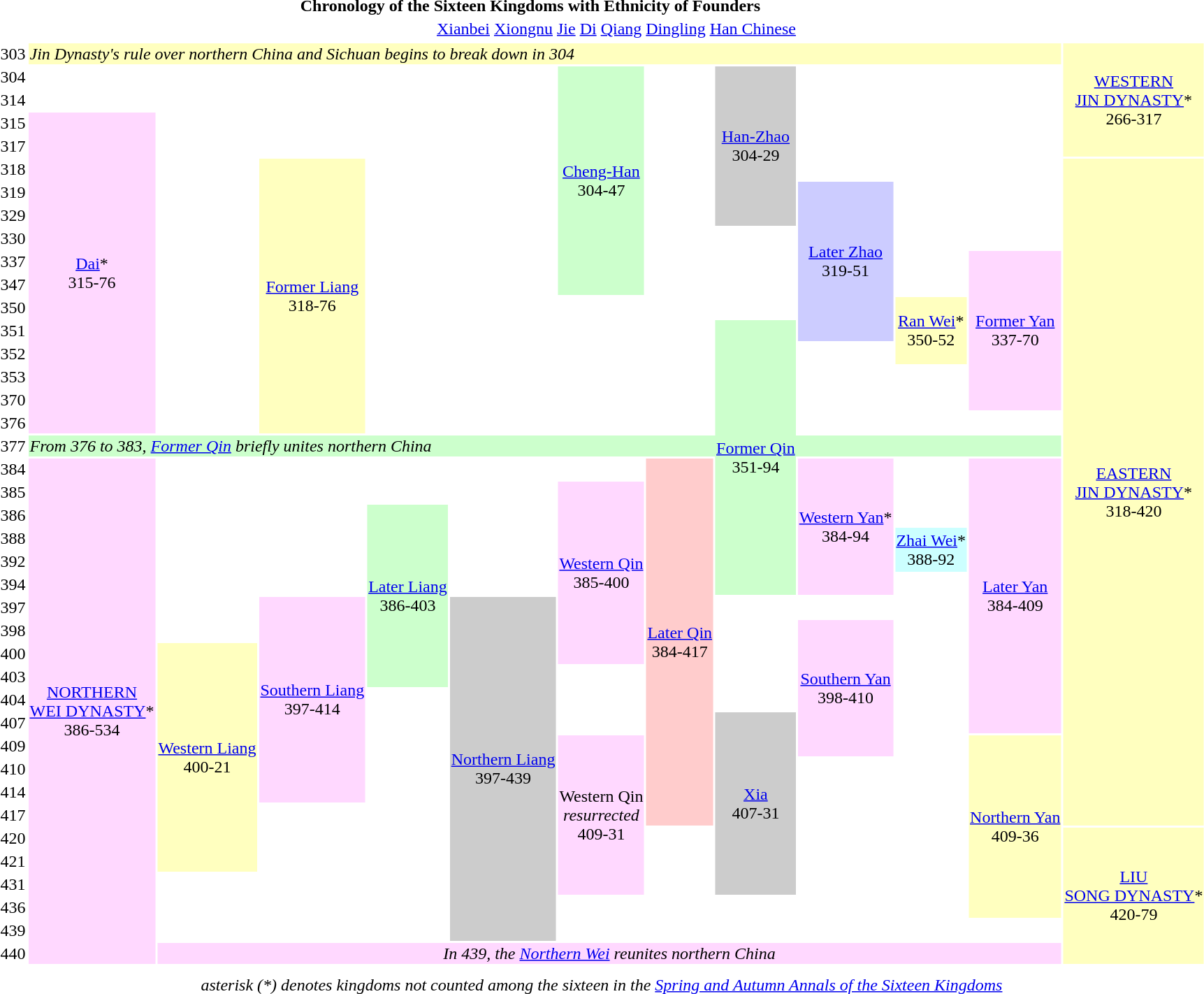<table>
<tr>
<td colspan=12 ALIGN="center"><strong>Chronology of the Sixteen Kingdoms with Ethnicity of Founders</strong></td>
</tr>
<tr>
<td></td>
<td colspan=12 ALIGN="center"> <a href='#'>Xianbei</a>   <a href='#'>Xiongnu</a>  <a href='#'>Jie</a>  <a href='#'>Di</a>   <a href='#'>Qiang</a>   <a href='#'>Dingling</a>  <a href='#'>Han Chinese</a></td>
</tr>
<tr>
</tr>
<tr>
<td>303</td>
<td align="left" COLSPAN=11 style="background:#FFFFBF"><em>Jin Dynasty's rule over northern China and Sichuan begins to break down in 304</em></td>
<td align="center" ROWSPAN=5 style="background:#FFFFBF;"><a href='#'>WESTERN<br>JIN DYNASTY</a>*<br>266-317</td>
</tr>
<tr>
<td>304</td>
<td></td>
<td></td>
<td></td>
<td></td>
<td></td>
<td align="center" ROWSPAN=10 style="background:#CCFFCC;"><a href='#'>Cheng-Han</a><br>304-47</td>
<td></td>
<td ALIGN="CENTER" ROWSPAN=7 style="background:#CCCCCC;"><a href='#'>Han-Zhao</a><br>304-29</td>
<td></td>
<td></td>
<td></td>
<td></td>
</tr>
<tr>
<td>314</td>
<td></td>
<td></td>
<td></td>
<td></td>
<td></td>
<td></td>
<td></td>
<td></td>
</tr>
<tr>
<td>315</td>
<td align="center" ROWSPAN=14 style="background:#FFD8FF;"><a href='#'>Dai</a>*<br>315-76</td>
<td></td>
<td></td>
<td></td>
<td></td>
<td></td>
<td></td>
<td></td>
</tr>
<tr>
<td>317</td>
<td></td>
<td></td>
<td></td>
<td></td>
<td></td>
<td></td>
<td></td>
</tr>
<tr>
<td>318</td>
<td></td>
<td align="center" ROWSPAN=12 style="background:#FFFFBF;"><a href='#'>Former Liang</a><br>318-76</td>
<td></td>
<td></td>
<td></td>
<td></td>
<td></td>
<td></td>
<td align="center" ROWSPAN=29 style="background:#FFFFBF;"><a href='#'>EASTERN<br>JIN DYNASTY</a>*<br>318-420</td>
</tr>
<tr>
<td>319</td>
<td></td>
<td></td>
<td></td>
<td></td>
<td align="center" ROWSPAN=7 style="background:#CCCCFF;"><a href='#'>Later Zhao</a><br>319-51</td>
<td></td>
<td></td>
</tr>
<tr>
<td>329</td>
<td></td>
<td></td>
<td></td>
<td></td>
<td></td>
<td></td>
</tr>
<tr>
<td>330</td>
<td></td>
<td></td>
<td></td>
<td></td>
<td></td>
<td></td>
<td></td>
</tr>
<tr>
<td>337</td>
<td></td>
<td></td>
<td></td>
<td></td>
<td></td>
<td></td>
<td align="center" ROWSPAN=7 style="background:#FFD8FF;"><a href='#'>Former Yan</a><br>337-70</td>
</tr>
<tr>
<td>347</td>
<td></td>
<td></td>
<td></td>
<td></td>
<td></td>
<td></td>
</tr>
<tr>
<td>350</td>
<td></td>
<td></td>
<td></td>
<td></td>
<td></td>
<td></td>
<td align="center" ROWSPAN=3 style="background:#FFFFBF;"><a href='#'>Ran Wei</a>*<br>350-52</td>
</tr>
<tr>
<td>351</td>
<td></td>
<td></td>
<td></td>
<td></td>
<td></td>
<td align="center" ROWSPAN=12 style="background:#CCFFCC;"><a href='#'>Former Qin</a><br>351-94</td>
</tr>
<tr>
<td>352</td>
<td></td>
<td></td>
<td></td>
<td></td>
<td></td>
<td></td>
</tr>
<tr>
<td>353</td>
<td></td>
<td></td>
<td></td>
<td></td>
<td></td>
<td></td>
<td></td>
</tr>
<tr>
<td>370</td>
<td></td>
<td></td>
<td></td>
<td></td>
<td></td>
<td></td>
<td></td>
</tr>
<tr>
<td>376</td>
<td></td>
<td></td>
<td></td>
<td></td>
<td></td>
<td></td>
<td></td>
<td></td>
</tr>
<tr>
<td>377</td>
<td align="left" COLSPAN=11 style="background:#CCFFCC"><em>From 376 to 383, <a href='#'>Former Qin</a> briefly unites northern China</em></td>
</tr>
<tr>
<td>384</td>
<td align="CENTER" ROWSPAN=22 style="background:#FFD8FF;"><a href='#'>NORTHERN<br>WEI DYNASTY</a>*<br>386-534</td>
<td></td>
<td></td>
<td></td>
<td></td>
<td></td>
<td ALIGN="CENTER" ROWSPAN=16 style="background:#FFCCCC;"><a href='#'>Later Qin</a><br>384-417</td>
<td rowspan="6" align="CENTER" style="background:#FFD8FF;"><a href='#'>Western Yan</a>*<br>384-94</td>
<td></td>
<td ALIGN="CENTER" ROWSPAN=12 style="background:#FFD8FF;"><a href='#'>Later Yan</a><br>384-409</td>
</tr>
<tr>
<td>385</td>
<td></td>
<td></td>
<td></td>
<td></td>
<td align="center" ROWSPAN=8 style="background:#FFD8FF;"><a href='#'>Western Qin</a><br>385-400</td>
<td></td>
</tr>
<tr>
<td>386</td>
<td></td>
<td></td>
<td align="center" ROWSPAN=8 style="background:#CCFFCC;"><a href='#'>Later Liang</a><br>386-403</td>
<td></td>
</tr>
<tr>
<td>388</td>
<td></td>
<td></td>
<td></td>
<td align="center" ROWSPAN=2 style="background:#CCFFFF"><a href='#'>Zhai Wei</a>*<br>388-92</td>
</tr>
<tr>
<td>392</td>
<td></td>
<td></td>
<td></td>
</tr>
<tr>
<td>394</td>
<td></td>
<td></td>
<td></td>
<td></td>
</tr>
<tr>
<td>397</td>
<td></td>
<td align="center" ROWSPAN=9 style="background:#FFD8FF;"><a href='#'>Southern Liang</a><br>397-414</td>
<td align="center" ROWSPAN=15 style="background:#CCCCCC;"><a href='#'>Northern Liang</a><br>397-439</td>
<td></td>
<td></td>
<td></td>
</tr>
<tr>
<td>398</td>
<td></td>
<td></td>
<td align="center" ROWSPAN=6 style="background:#FFD8FF;"><a href='#'>Southern Yan</a><br>398-410</td>
<td></td>
</tr>
<tr>
<td>400</td>
<td align="center" ROWSPAN=10 style="background:#FFFFBF;"><a href='#'>Western Liang</a><br>400-21</td>
<td></td>
<td></td>
</tr>
<tr>
<td>403</td>
<td></td>
<td></td>
<td></td>
</tr>
<tr>
<td>404</td>
<td></td>
<td></td>
<td></td>
<td></td>
</tr>
<tr>
<td>407</td>
<td></td>
<td></td>
<td align="center" ROWSPAN=8 style="background:#CCCCCC;"><a href='#'>Xia</a><br>407-31</td>
<td></td>
</tr>
<tr>
<td>409</td>
<td></td>
<td align="center" ROWSPAN=7 style="background:#FFD8FF;">Western Qin<br><em>resurrected</em><br>409-31</td>
<td></td>
<td align="center" ROWSPAN=8 style="background:#FFFFBF"><a href='#'>Northern Yan</a><br>409-36</td>
</tr>
<tr>
<td>410</td>
<td></td>
<td></td>
</tr>
<tr>
<td>414</td>
<td></td>
<td></td>
<td></td>
</tr>
<tr>
<td>417</td>
<td></td>
<td></td>
<td></td>
<td></td>
</tr>
<tr>
<td>420</td>
<td></td>
<td></td>
<td></td>
<td></td>
<td></td>
<td align="center" ROWSPAN=6 style="background:#FFFFBF;"><a href='#'>LIU<br>SONG DYNASTY</a>*<br>420-79</td>
</tr>
<tr>
<td>421</td>
<td></td>
<td></td>
<td></td>
<td></td>
</tr>
<tr>
<td>431</td>
<td></td>
<td></td>
<td></td>
<td></td>
<td></td>
<td></td>
</tr>
<tr>
<td>436</td>
<td></td>
<td></td>
<td></td>
<td></td>
<td></td>
<td></td>
<td></td>
<td></td>
</tr>
<tr>
<td>439</td>
<td></td>
<td></td>
<td></td>
<td></td>
<td></td>
<td></td>
<td></td>
<td></td>
</tr>
<tr>
<td>440</td>
<td ALIGN="center" COLSPAN=10 style="background:#FFD8FF"><em>In 439, the <a href='#'>Northern Wei</a> reunites northern China</em></td>
</tr>
<tr>
<td></td>
<td></td>
<td></td>
<td></td>
<td></td>
<td></td>
<td></td>
<td></td>
<td></td>
<td></td>
<td></td>
<td></td>
</tr>
<tr>
<td></td>
<td></td>
<td></td>
<td></td>
<td></td>
<td></td>
<td></td>
<td></td>
<td></td>
<td></td>
<td></td>
<td></td>
<td></td>
</tr>
<tr>
<td colspan=13 align="center"><em>asterisk (*) denotes kingdoms not counted among the sixteen in the <a href='#'>Spring and Autumn Annals of the Sixteen Kingdoms</a></em></td>
</tr>
</table>
